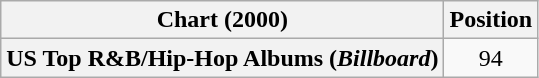<table class="wikitable plainrowheaders" style="text-align:center">
<tr>
<th scope="col">Chart (2000)</th>
<th scope="col">Position</th>
</tr>
<tr>
<th scope="row">US Top R&B/Hip-Hop Albums (<em>Billboard</em>)</th>
<td>94</td>
</tr>
</table>
